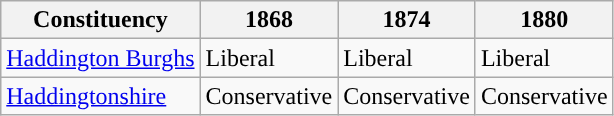<table class="wikitable">
<tr>
<th>Constituency</th>
<th>1868</th>
<th>1874</th>
<th>1880</th>
</tr>
<tr>
<td><a href='#'>Haddington Burghs</a></td>
<td>Liberal</td>
<td>Liberal</td>
<td>Liberal</td>
</tr>
<tr>
<td><a href='#'>Haddingtonshire</a></td>
<td>Conservative</td>
<td>Conservative</td>
<td>Conservative</td>
</tr>
</table>
